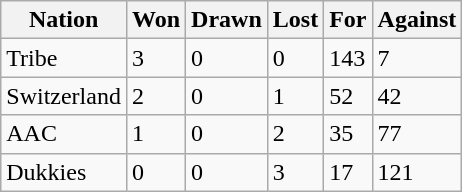<table class="wikitable">
<tr>
<th>Nation</th>
<th>Won</th>
<th>Drawn</th>
<th>Lost</th>
<th>For</th>
<th>Against</th>
</tr>
<tr>
<td>Tribe</td>
<td>3</td>
<td>0</td>
<td>0</td>
<td>143</td>
<td>7</td>
</tr>
<tr>
<td>Switzerland</td>
<td>2</td>
<td>0</td>
<td>1</td>
<td>52</td>
<td>42</td>
</tr>
<tr>
<td>AAC</td>
<td>1</td>
<td>0</td>
<td>2</td>
<td>35</td>
<td>77</td>
</tr>
<tr>
<td>Dukkies</td>
<td>0</td>
<td>0</td>
<td>3</td>
<td>17</td>
<td>121</td>
</tr>
</table>
